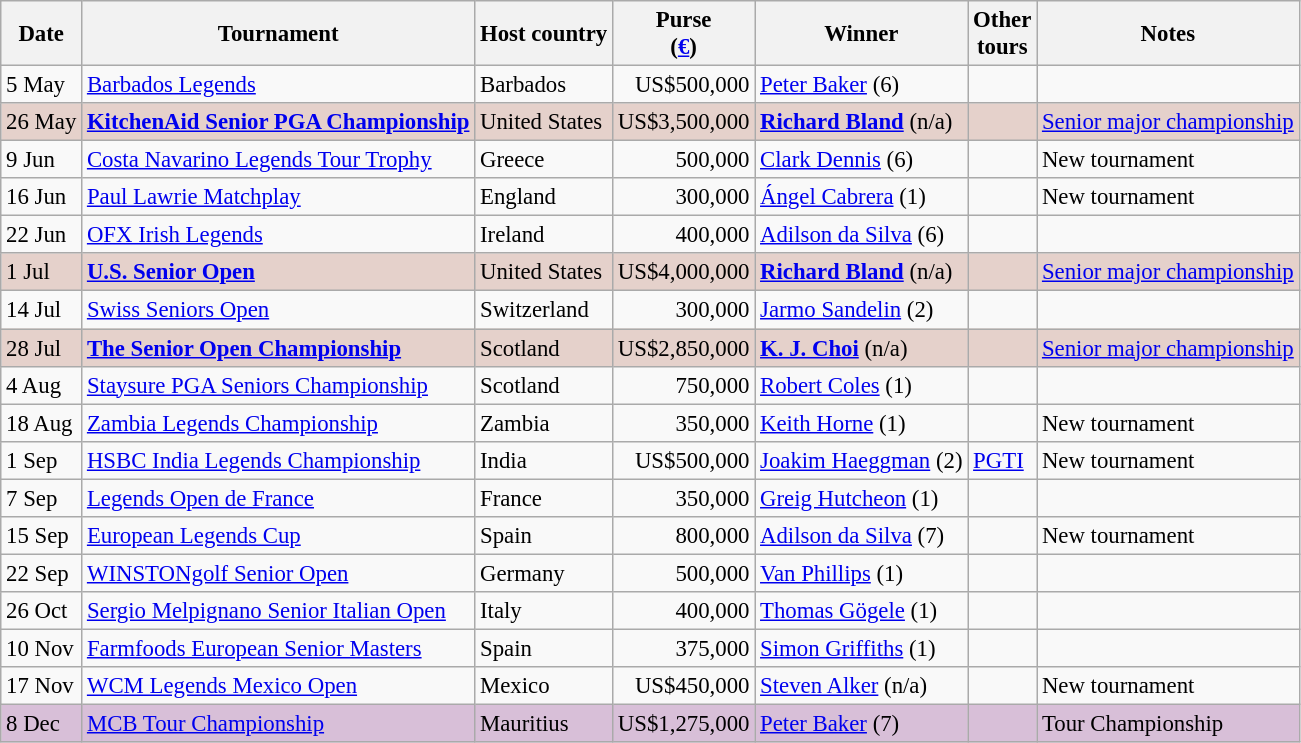<table class="wikitable" style="font-size:95%">
<tr>
<th>Date</th>
<th>Tournament</th>
<th>Host country</th>
<th>Purse<br>(<a href='#'>€</a>)</th>
<th>Winner</th>
<th>Other<br>tours</th>
<th>Notes</th>
</tr>
<tr>
<td>5 May</td>
<td><a href='#'>Barbados Legends</a></td>
<td>Barbados</td>
<td align=right>US$500,000</td>
<td> <a href='#'>Peter Baker</a> (6)</td>
<td></td>
<td></td>
</tr>
<tr style="background:#e5d1cb;">
<td>26 May</td>
<td><strong><a href='#'>KitchenAid Senior PGA Championship</a></strong></td>
<td>United States</td>
<td align=right>US$3,500,000</td>
<td> <strong><a href='#'>Richard Bland</a></strong> (n/a)</td>
<td></td>
<td><a href='#'>Senior major championship</a></td>
</tr>
<tr>
<td>9 Jun</td>
<td><a href='#'>Costa Navarino Legends Tour Trophy</a></td>
<td>Greece</td>
<td align=right>500,000</td>
<td> <a href='#'>Clark Dennis</a> (6)</td>
<td></td>
<td>New tournament</td>
</tr>
<tr>
<td>16 Jun</td>
<td><a href='#'>Paul Lawrie Matchplay</a></td>
<td>England</td>
<td align=right>300,000</td>
<td> <a href='#'>Ángel Cabrera</a> (1)</td>
<td></td>
<td>New tournament</td>
</tr>
<tr>
<td>22 Jun</td>
<td><a href='#'>OFX Irish Legends</a></td>
<td>Ireland</td>
<td align=right>400,000</td>
<td> <a href='#'>Adilson da Silva</a> (6)</td>
<td></td>
<td></td>
</tr>
<tr style="background:#e5d1cb;">
<td>1 Jul</td>
<td><strong><a href='#'>U.S. Senior Open</a></strong></td>
<td>United States</td>
<td align=right>US$4,000,000</td>
<td> <strong><a href='#'>Richard Bland</a></strong> (n/a)</td>
<td></td>
<td><a href='#'>Senior major championship</a></td>
</tr>
<tr>
<td>14 Jul</td>
<td><a href='#'>Swiss Seniors Open</a></td>
<td>Switzerland</td>
<td align=right>300,000</td>
<td> <a href='#'>Jarmo Sandelin</a> (2)</td>
<td></td>
<td></td>
</tr>
<tr style="background:#e5d1cb;">
<td>28 Jul</td>
<td><strong><a href='#'>The Senior Open Championship</a></strong></td>
<td>Scotland</td>
<td align=right>US$2,850,000</td>
<td> <strong><a href='#'>K. J. Choi</a></strong> (n/a)</td>
<td></td>
<td><a href='#'>Senior major championship</a></td>
</tr>
<tr>
<td>4 Aug</td>
<td><a href='#'>Staysure PGA Seniors Championship</a></td>
<td>Scotland</td>
<td align=right>750,000</td>
<td> <a href='#'>Robert Coles</a> (1)</td>
<td></td>
<td></td>
</tr>
<tr>
<td>18 Aug</td>
<td><a href='#'>Zambia Legends Championship</a></td>
<td>Zambia</td>
<td align=right>350,000</td>
<td> <a href='#'>Keith Horne</a> (1)</td>
<td></td>
<td>New tournament</td>
</tr>
<tr>
<td>1 Sep</td>
<td><a href='#'>HSBC India Legends Championship</a></td>
<td>India</td>
<td align=right>US$500,000</td>
<td> <a href='#'>Joakim Haeggman</a> (2)</td>
<td><a href='#'>PGTI</a></td>
<td>New tournament</td>
</tr>
<tr>
<td>7 Sep</td>
<td><a href='#'>Legends Open de France</a></td>
<td>France</td>
<td align=right>350,000</td>
<td> <a href='#'>Greig Hutcheon</a> (1)</td>
<td></td>
<td></td>
</tr>
<tr>
<td>15 Sep</td>
<td><a href='#'>European Legends Cup</a></td>
<td>Spain</td>
<td align=right>800,000</td>
<td> <a href='#'>Adilson da Silva</a> (7)</td>
<td></td>
<td>New tournament</td>
</tr>
<tr>
<td>22 Sep</td>
<td><a href='#'>WINSTONgolf Senior Open</a></td>
<td>Germany</td>
<td align=right>500,000</td>
<td> <a href='#'>Van Phillips</a> (1)</td>
<td></td>
<td></td>
</tr>
<tr>
<td>26 Oct</td>
<td><a href='#'>Sergio Melpignano Senior Italian Open</a></td>
<td>Italy</td>
<td align=right>400,000</td>
<td> <a href='#'>Thomas Gögele</a> (1)</td>
<td></td>
<td></td>
</tr>
<tr>
<td>10 Nov</td>
<td><a href='#'>Farmfoods European Senior Masters</a></td>
<td>Spain</td>
<td align=right>375,000</td>
<td> <a href='#'>Simon Griffiths</a> (1)</td>
<td></td>
<td></td>
</tr>
<tr>
<td>17 Nov</td>
<td><a href='#'>WCM Legends Mexico Open</a></td>
<td>Mexico</td>
<td align=right>US$450,000</td>
<td> <a href='#'>Steven Alker</a> (n/a)</td>
<td></td>
<td>New tournament</td>
</tr>
<tr style="background:thistle;">
<td>8 Dec</td>
<td><a href='#'>MCB Tour Championship</a></td>
<td>Mauritius</td>
<td align=right>US$1,275,000</td>
<td> <a href='#'>Peter Baker</a> (7)</td>
<td></td>
<td>Tour Championship</td>
</tr>
</table>
